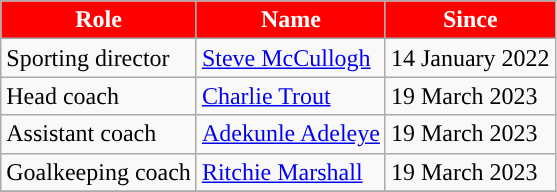<table class="wikitable">
<tr>
<th style="color:#FFFFFF;background:#FF0000;">Role</th>
<th style="color:#FFFFFF;background:#FF0000;">Name</th>
<th style="color:#FFFFFF;background:#FF0000;">Since</th>
</tr>
<tr>
<td>Sporting director</td>
<td> <a href='#'>Steve McCullogh</a></td>
<td>14 January 2022</td>
</tr>
<tr>
<td>Head coach</td>
<td> <a href='#'>Charlie Trout</a></td>
<td>19 March 2023</td>
</tr>
<tr>
<td>Assistant coach</td>
<td> <a href='#'>Adekunle Adeleye</a></td>
<td>19 March 2023</td>
</tr>
<tr>
<td>Goalkeeping coach</td>
<td> <a href='#'>Ritchie Marshall</a></td>
<td>19 March 2023</td>
</tr>
<tr>
</tr>
</table>
